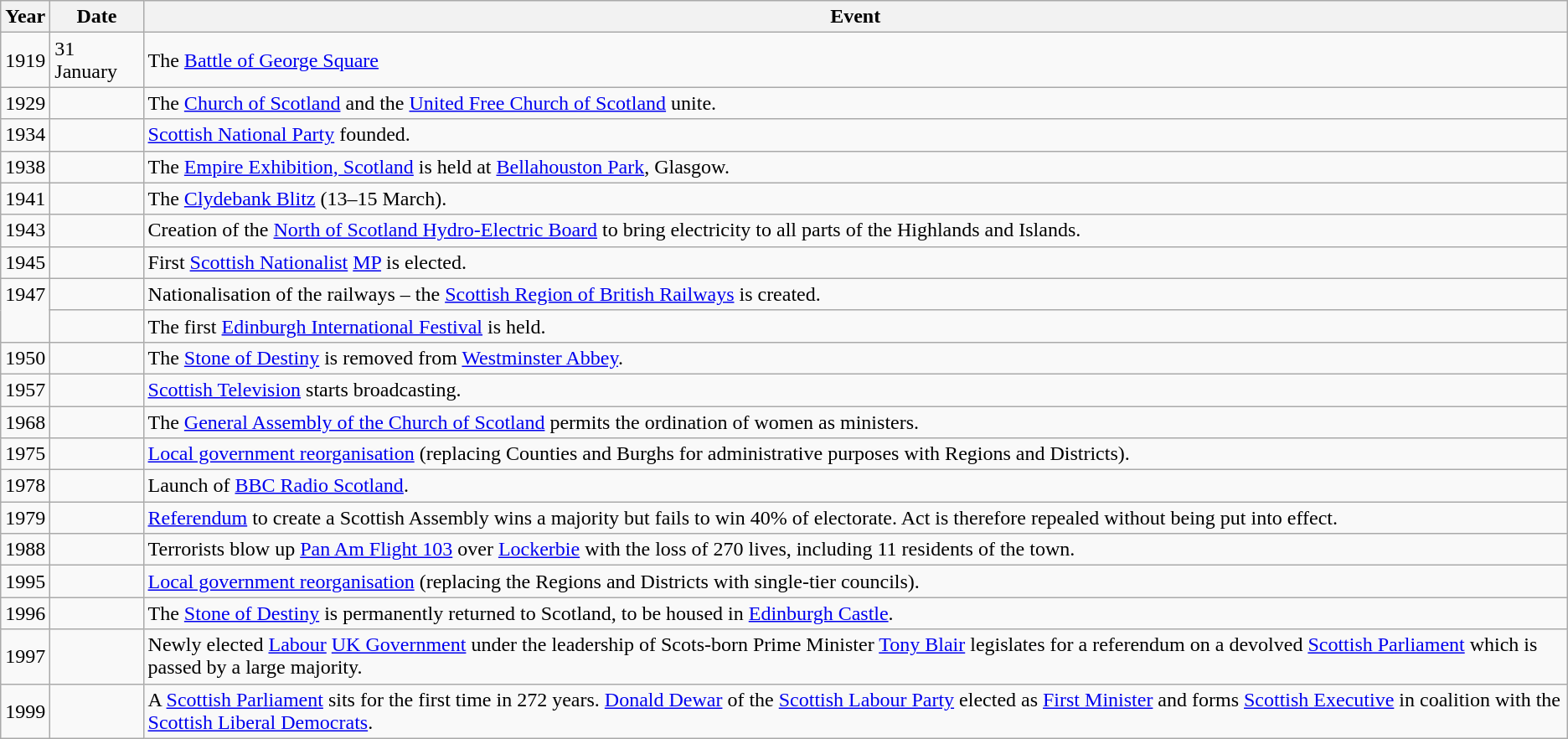<table class="wikitable">
<tr>
<th style="width:6en">Year</th>
<th>Date</th>
<th>Event</th>
</tr>
<tr>
<td>1919</td>
<td>31 January</td>
<td>The <a href='#'>Battle of George Square</a></td>
</tr>
<tr>
<td>1929</td>
<td></td>
<td>The <a href='#'>Church of Scotland</a> and the <a href='#'>United Free Church of Scotland</a> unite.</td>
</tr>
<tr>
<td>1934</td>
<td></td>
<td><a href='#'>Scottish National Party</a> founded.</td>
</tr>
<tr>
<td>1938</td>
<td></td>
<td>The <a href='#'>Empire Exhibition, Scotland</a> is held at <a href='#'>Bellahouston Park</a>, Glasgow.</td>
</tr>
<tr>
<td>1941</td>
<td></td>
<td>The <a href='#'>Clydebank Blitz</a> (13–15 March).</td>
</tr>
<tr>
<td>1943</td>
<td></td>
<td>Creation of the <a href='#'>North of Scotland Hydro-Electric Board</a> to bring electricity to all parts of the Highlands and Islands.</td>
</tr>
<tr>
<td>1945</td>
<td></td>
<td>First <a href='#'>Scottish Nationalist</a> <a href='#'>MP</a> is elected.</td>
</tr>
<tr>
<td rowspan="2" valign="top">1947</td>
<td></td>
<td>Nationalisation of the railways – the <a href='#'>Scottish Region of British Railways</a> is created.</td>
</tr>
<tr>
<td></td>
<td>The first <a href='#'>Edinburgh International Festival</a> is held.</td>
</tr>
<tr>
<td>1950</td>
<td></td>
<td>The <a href='#'>Stone of Destiny</a> is removed from <a href='#'>Westminster Abbey</a>.</td>
</tr>
<tr>
<td>1957</td>
<td></td>
<td><a href='#'>Scottish Television</a> starts broadcasting.</td>
</tr>
<tr>
<td>1968</td>
<td></td>
<td>The <a href='#'>General Assembly of the Church of Scotland</a> permits the ordination of women as ministers.</td>
</tr>
<tr>
<td>1975</td>
<td></td>
<td><a href='#'>Local government reorganisation</a> (replacing Counties and Burghs for administrative purposes with Regions and Districts).</td>
</tr>
<tr>
<td>1978</td>
<td></td>
<td>Launch of <a href='#'>BBC Radio Scotland</a>.</td>
</tr>
<tr>
<td>1979</td>
<td></td>
<td><a href='#'>Referendum</a> to create a Scottish Assembly wins a majority but fails to win 40% of electorate. Act is therefore repealed without being put into effect.</td>
</tr>
<tr>
<td>1988</td>
<td></td>
<td>Terrorists blow up <a href='#'>Pan Am Flight 103</a> over <a href='#'>Lockerbie</a> with the loss of 270 lives, including 11 residents of the town.</td>
</tr>
<tr>
<td>1995</td>
<td></td>
<td><a href='#'>Local government reorganisation</a> (replacing the Regions and Districts with single-tier councils).</td>
</tr>
<tr>
<td>1996</td>
<td></td>
<td>The <a href='#'>Stone of Destiny</a> is permanently returned to Scotland, to be housed in <a href='#'>Edinburgh Castle</a>.</td>
</tr>
<tr>
<td>1997</td>
<td></td>
<td>Newly elected <a href='#'>Labour</a> <a href='#'>UK Government</a> under the leadership of Scots-born Prime Minister <a href='#'>Tony Blair</a> legislates for a referendum on a devolved <a href='#'>Scottish Parliament</a> which is passed by a large majority.</td>
</tr>
<tr>
<td>1999</td>
<td></td>
<td>A <a href='#'>Scottish Parliament</a> sits for the first time in 272 years. <a href='#'>Donald Dewar</a> of the <a href='#'>Scottish Labour Party</a> elected as <a href='#'>First Minister</a> and forms <a href='#'>Scottish Executive</a> in coalition with the <a href='#'>Scottish Liberal Democrats</a>.</td>
</tr>
</table>
